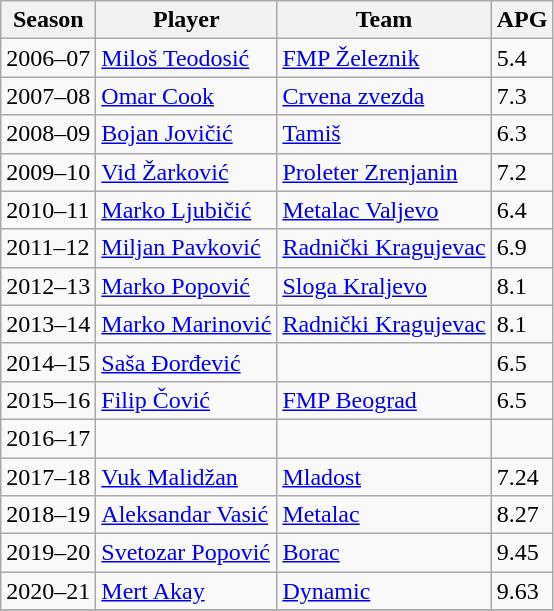<table class="wikitable">
<tr>
<th>Season</th>
<th>Player</th>
<th>Team</th>
<th>APG</th>
</tr>
<tr>
<td>2006–07</td>
<td> <a href='#'>Miloš Teodosić</a></td>
<td><a href='#'>FMP Železnik</a></td>
<td>5.4</td>
</tr>
<tr>
<td>2007–08</td>
<td> <a href='#'>Omar Cook</a></td>
<td><a href='#'>Crvena zvezda</a></td>
<td>7.3</td>
</tr>
<tr>
<td>2008–09</td>
<td> <a href='#'>Bojan Jovičić</a></td>
<td><a href='#'>Tamiš</a></td>
<td>6.3</td>
</tr>
<tr>
<td>2009–10</td>
<td> <a href='#'>Vid Žarković</a></td>
<td><a href='#'>Proleter Zrenjanin</a></td>
<td>7.2</td>
</tr>
<tr>
<td>2010–11</td>
<td> <a href='#'>Marko Ljubičić</a></td>
<td><a href='#'>Metalac Valjevo</a></td>
<td>6.4</td>
</tr>
<tr>
<td>2011–12</td>
<td> <a href='#'>Miljan Pavković</a></td>
<td><a href='#'>Radnički Kragujevac</a></td>
<td>6.9</td>
</tr>
<tr>
<td>2012–13</td>
<td> <a href='#'>Marko Popović</a></td>
<td><a href='#'>Sloga Kraljevo</a></td>
<td>8.1</td>
</tr>
<tr>
<td>2013–14</td>
<td> <a href='#'>Marko Marinović</a></td>
<td><a href='#'>Radnički Kragujevac</a></td>
<td>8.1</td>
</tr>
<tr>
<td>2014–15</td>
<td> <a href='#'>Saša Đorđević</a></td>
<td></td>
<td>6.5</td>
</tr>
<tr>
<td>2015–16</td>
<td> <a href='#'>Filip Čović</a></td>
<td><a href='#'>FMP Beograd</a></td>
<td>6.5</td>
</tr>
<tr>
<td>2016–17</td>
<td></td>
<td></td>
<td></td>
</tr>
<tr>
<td>2017–18</td>
<td> <a href='#'>Vuk Malidžan</a></td>
<td><a href='#'>Mladost</a></td>
<td>7.24</td>
</tr>
<tr>
<td>2018–19</td>
<td> <a href='#'>Aleksandar Vasić</a></td>
<td><a href='#'>Metalac</a></td>
<td>8.27</td>
</tr>
<tr>
<td>2019–20</td>
<td> <a href='#'>Svetozar Popović</a></td>
<td><a href='#'>Borac</a></td>
<td>9.45</td>
</tr>
<tr>
<td>2020–21</td>
<td> <a href='#'>Mert Akay</a></td>
<td><a href='#'>Dynamic</a></td>
<td>9.63</td>
</tr>
<tr>
</tr>
</table>
